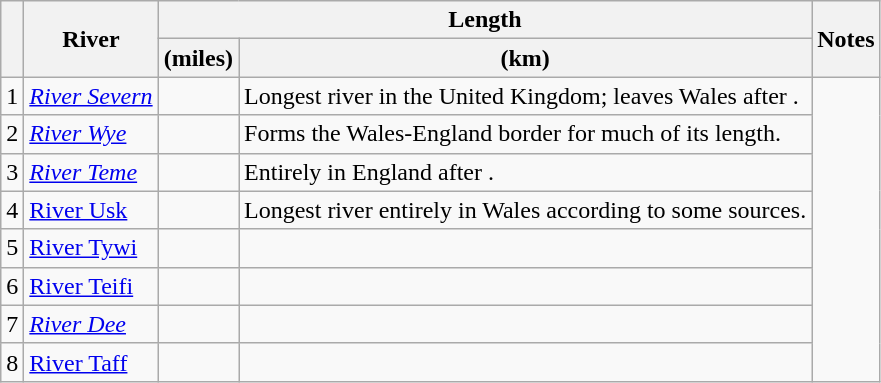<table class="wikitable sortable">
<tr>
<th rowspan=2></th>
<th rowspan=2>River</th>
<th colspan=2>Length</th>
<th rowspan=2>Notes</th>
</tr>
<tr>
<th>(miles)</th>
<th>(km)</th>
</tr>
<tr>
<td>1</td>
<td><em><a href='#'>River Severn</a></em></td>
<td></td>
<td>Longest river in the United Kingdom; leaves Wales after .</td>
</tr>
<tr>
<td>2</td>
<td><em><a href='#'>River Wye</a></em></td>
<td></td>
<td>Forms the Wales-England border for much of its length.</td>
</tr>
<tr>
<td>3</td>
<td><em><a href='#'>River Teme</a></em></td>
<td></td>
<td>Entirely in England after .</td>
</tr>
<tr>
<td>4</td>
<td><a href='#'>River Usk</a></td>
<td></td>
<td>Longest river entirely in Wales according to some sources.</td>
</tr>
<tr>
<td>5</td>
<td><a href='#'>River Tywi</a></td>
<td></td>
<td></td>
</tr>
<tr>
<td>6</td>
<td><a href='#'>River Teifi</a></td>
<td></td>
<td></td>
</tr>
<tr>
<td>7</td>
<td><em><a href='#'>River Dee</a></em></td>
<td></td>
<td></td>
</tr>
<tr>
<td>8</td>
<td><a href='#'>River Taff</a></td>
<td></td>
<td></td>
</tr>
</table>
